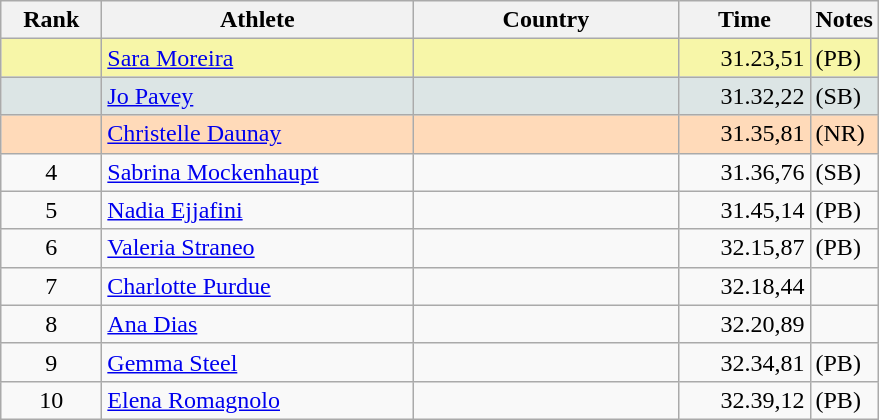<table class = "wikitable">
<tr>
<th width = 60>Rank</th>
<th width = 200>Athlete</th>
<th width = 170>Country</th>
<th width = 80>Time</th>
<th>Notes</th>
</tr>
<tr bgcolor="#F7F6A8">
<td align=center></td>
<td><a href='#'>Sara Moreira</a></td>
<td></td>
<td align="right">31.23,51</td>
<td>(PB)</td>
</tr>
<tr bgcolor="#DCE5E5">
<td align=center></td>
<td><a href='#'>Jo Pavey</a></td>
<td></td>
<td align="right">31.32,22</td>
<td>(SB)</td>
</tr>
<tr bgcolor="#FFDAB9">
<td align=center></td>
<td><a href='#'>Christelle Daunay</a></td>
<td></td>
<td align="right">31.35,81</td>
<td>(NR)</td>
</tr>
<tr>
<td align=center>4</td>
<td><a href='#'>Sabrina Mockenhaupt</a></td>
<td></td>
<td align="right">31.36,76</td>
<td>(SB)</td>
</tr>
<tr>
<td align=center>5</td>
<td><a href='#'>Nadia Ejjafini</a></td>
<td></td>
<td align="right">31.45,14</td>
<td>(PB)</td>
</tr>
<tr>
<td align=center>6</td>
<td><a href='#'>Valeria Straneo</a></td>
<td></td>
<td align="right">32.15,87</td>
<td>(PB)</td>
</tr>
<tr>
<td align=center>7</td>
<td><a href='#'>Charlotte Purdue</a></td>
<td></td>
<td align="right">32.18,44</td>
<td></td>
</tr>
<tr>
<td align=center>8</td>
<td><a href='#'>Ana Dias</a></td>
<td></td>
<td align="right">32.20,89</td>
<td></td>
</tr>
<tr>
<td align=center>9</td>
<td><a href='#'>Gemma Steel</a></td>
<td></td>
<td align="right">32.34,81</td>
<td>(PB)</td>
</tr>
<tr>
<td align=center>10</td>
<td><a href='#'>Elena Romagnolo</a></td>
<td></td>
<td align="right">32.39,12</td>
<td>(PB)</td>
</tr>
</table>
